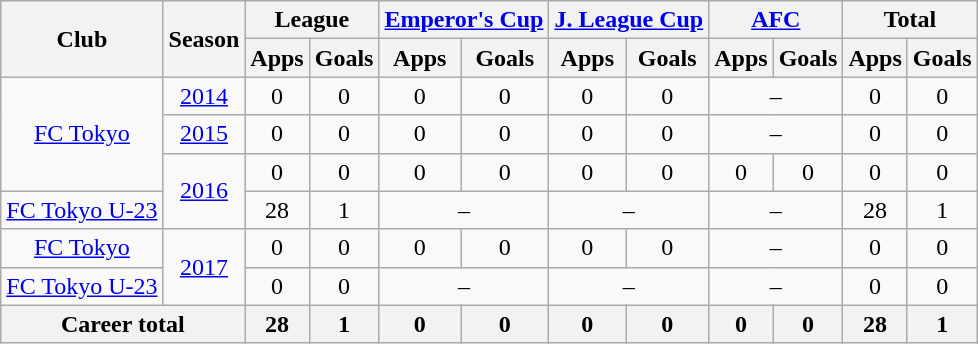<table class="wikitable" style="text-align:center;">
<tr>
<th rowspan="2">Club</th>
<th rowspan="2">Season</th>
<th colspan="2">League</th>
<th colspan="2"><a href='#'>Emperor's Cup</a></th>
<th colspan="2"><a href='#'>J. League Cup</a></th>
<th colspan="2"><a href='#'>AFC</a></th>
<th colspan="2">Total</th>
</tr>
<tr>
<th>Apps</th>
<th>Goals</th>
<th>Apps</th>
<th>Goals</th>
<th>Apps</th>
<th>Goals</th>
<th>Apps</th>
<th>Goals</th>
<th>Apps</th>
<th>Goals</th>
</tr>
<tr>
<td rowspan="3"><a href='#'>FC Tokyo</a></td>
<td><a href='#'>2014</a></td>
<td>0</td>
<td>0</td>
<td>0</td>
<td>0</td>
<td>0</td>
<td>0</td>
<td colspan="2">–</td>
<td>0</td>
<td>0</td>
</tr>
<tr>
<td><a href='#'>2015</a></td>
<td>0</td>
<td>0</td>
<td>0</td>
<td>0</td>
<td>0</td>
<td>0</td>
<td colspan="2">–</td>
<td>0</td>
<td>0</td>
</tr>
<tr>
<td rowspan="2"><a href='#'>2016</a></td>
<td>0</td>
<td>0</td>
<td>0</td>
<td>0</td>
<td>0</td>
<td>0</td>
<td>0</td>
<td>0</td>
<td>0</td>
<td>0</td>
</tr>
<tr>
<td><a href='#'>FC Tokyo U-23</a></td>
<td>28</td>
<td>1</td>
<td colspan="2">–</td>
<td colspan="2">–</td>
<td colspan="2">–</td>
<td>28</td>
<td>1</td>
</tr>
<tr>
<td><a href='#'>FC Tokyo</a></td>
<td rowspan="2"><a href='#'>2017</a></td>
<td>0</td>
<td>0</td>
<td>0</td>
<td>0</td>
<td>0</td>
<td>0</td>
<td colspan="2">–</td>
<td>0</td>
<td>0</td>
</tr>
<tr>
<td><a href='#'>FC Tokyo U-23</a></td>
<td>0</td>
<td>0</td>
<td colspan="2">–</td>
<td colspan="2">–</td>
<td colspan="2">–</td>
<td>0</td>
<td>0</td>
</tr>
<tr>
<th colspan="2">Career total</th>
<th>28</th>
<th>1</th>
<th>0</th>
<th>0</th>
<th>0</th>
<th>0</th>
<th>0</th>
<th>0</th>
<th>28</th>
<th>1</th>
</tr>
</table>
